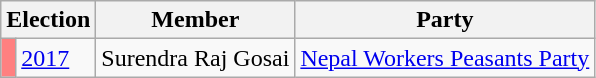<table class="wikitable">
<tr>
<th colspan="2">Election</th>
<th>Member</th>
<th>Party</th>
</tr>
<tr>
<td style="background-color:#FF8080"></td>
<td><a href='#'>2017</a></td>
<td>Surendra Raj Gosai</td>
<td><a href='#'>Nepal Workers Peasants Party</a></td>
</tr>
</table>
